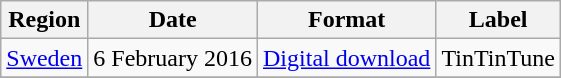<table class=wikitable>
<tr>
<th>Region</th>
<th>Date</th>
<th>Format</th>
<th>Label</th>
</tr>
<tr>
<td><a href='#'>Sweden</a></td>
<td>6 February 2016</td>
<td><a href='#'>Digital download</a></td>
<td>TinTinTune</td>
</tr>
<tr>
</tr>
</table>
